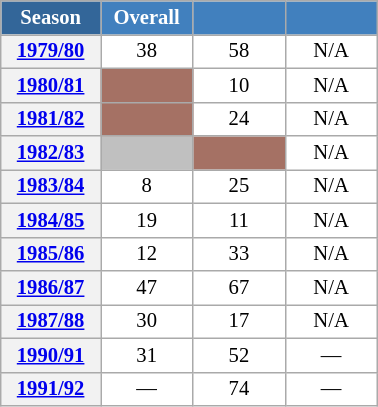<table class="wikitable" style="font-size:86%; text-align:center; border:grey solid 1px; border-collapse:collapse; background:#ffffff;">
<tr>
<th style="background-color:#369; color:white; width:60px;"> Season </th>
<th style="background-color:#4180be; color:white; width:55px;">Overall</th>
<th style="background-color:#4180be; color:white; width:55px;"></th>
<th style="background-color:#4180be; color:white; width:55px;"></th>
</tr>
<tr>
<th scope=row align=center><a href='#'>1979/80</a></th>
<td align=center>38</td>
<td align=center>58</td>
<td align=center>N/A</td>
</tr>
<tr>
<th scope=row align=center><a href='#'>1980/81</a></th>
<td align=center bgcolor=#A57164></td>
<td align=center>10</td>
<td align=center>N/A</td>
</tr>
<tr>
<th scope=row align=center><a href='#'>1981/82</a></th>
<td align=center bgcolor=#A57164></td>
<td align=center>24</td>
<td align=center>N/A</td>
</tr>
<tr>
<th scope=row align=center><a href='#'>1982/83</a></th>
<td align=center bgcolor=silver></td>
<td align=center bgcolor=#A57164></td>
<td align=center>N/A</td>
</tr>
<tr>
<th scope=row align=center><a href='#'>1983/84</a></th>
<td align=center>8</td>
<td align=center>25</td>
<td align=center>N/A</td>
</tr>
<tr>
<th scope=row align=center><a href='#'>1984/85</a></th>
<td align=center>19</td>
<td align=center>11</td>
<td align=center>N/A</td>
</tr>
<tr>
<th scope=row align=center><a href='#'>1985/86</a></th>
<td align=center>12</td>
<td align=center>33</td>
<td align=center>N/A</td>
</tr>
<tr>
<th scope=row align=center><a href='#'>1986/87</a></th>
<td align=center>47</td>
<td align=center>67</td>
<td align=center>N/A</td>
</tr>
<tr>
<th scope=row align=center><a href='#'>1987/88</a></th>
<td align=center>30</td>
<td align=center>17</td>
<td align=center>N/A</td>
</tr>
<tr>
<th scope=row align=center><a href='#'>1990/91</a></th>
<td align=center>31</td>
<td align=center>52</td>
<td align=center>—</td>
</tr>
<tr>
<th scope=row align=center><a href='#'>1991/92</a></th>
<td align=center>—</td>
<td align=center>74</td>
<td align=center>—</td>
</tr>
</table>
